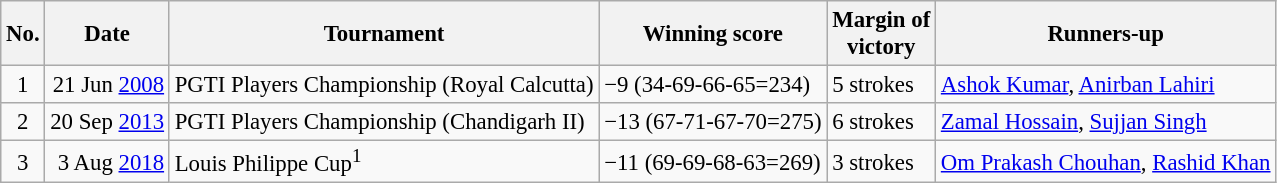<table class="wikitable" style="font-size:95%;">
<tr>
<th>No.</th>
<th>Date</th>
<th>Tournament</th>
<th>Winning score</th>
<th>Margin of<br>victory</th>
<th>Runners-up</th>
</tr>
<tr>
<td align=center>1</td>
<td align=right>21 Jun <a href='#'>2008</a></td>
<td>PGTI Players Championship (Royal Calcutta)</td>
<td>−9 (34-69-66-65=234)</td>
<td>5 strokes</td>
<td> <a href='#'>Ashok Kumar</a>,  <a href='#'>Anirban Lahiri</a></td>
</tr>
<tr>
<td align=center>2</td>
<td align=right>20 Sep <a href='#'>2013</a></td>
<td>PGTI Players Championship (Chandigarh II)</td>
<td>−13 (67-71-67-70=275)</td>
<td>6 strokes</td>
<td> <a href='#'>Zamal Hossain</a>,  <a href='#'>Sujjan Singh</a></td>
</tr>
<tr>
<td align=center>3</td>
<td align=right>3 Aug <a href='#'>2018</a></td>
<td>Louis Philippe Cup<sup>1</sup></td>
<td>−11 (69-69-68-63=269)</td>
<td>3 strokes</td>
<td> <a href='#'>Om Prakash Chouhan</a>,  <a href='#'>Rashid Khan</a></td>
</tr>
</table>
